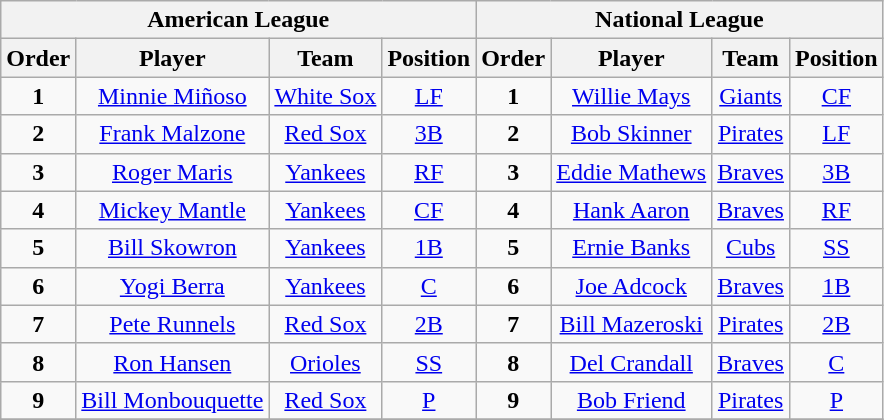<table class="wikitable" style="font-size: 100%; text-align:right;">
<tr>
<th colspan="4">American League</th>
<th colspan="4">National League</th>
</tr>
<tr>
<th>Order</th>
<th>Player</th>
<th>Team</th>
<th>Position</th>
<th>Order</th>
<th>Player</th>
<th>Team</th>
<th>Position</th>
</tr>
<tr>
<td align="center"><strong>1</strong></td>
<td align="center"><a href='#'>Minnie Miñoso</a></td>
<td align="center"><a href='#'>White Sox</a></td>
<td align="center"><a href='#'>LF</a></td>
<td align="center"><strong>1</strong></td>
<td align="center"><a href='#'>Willie Mays</a></td>
<td align="center"><a href='#'>Giants</a></td>
<td align="center"><a href='#'>CF</a></td>
</tr>
<tr>
<td align="center"><strong>2</strong></td>
<td align="center"><a href='#'>Frank Malzone</a></td>
<td align="center"><a href='#'>Red Sox</a></td>
<td align="center"><a href='#'>3B</a></td>
<td align="center"><strong>2</strong></td>
<td align="center"><a href='#'>Bob Skinner</a></td>
<td align="center"><a href='#'>Pirates</a></td>
<td align="center"><a href='#'>LF</a></td>
</tr>
<tr>
<td align="center"><strong>3</strong></td>
<td align="center"><a href='#'>Roger Maris</a></td>
<td align="center"><a href='#'>Yankees</a></td>
<td align="center"><a href='#'>RF</a></td>
<td align="center"><strong>3</strong></td>
<td align="center"><a href='#'>Eddie Mathews</a></td>
<td align="center"><a href='#'>Braves</a></td>
<td align="center"><a href='#'>3B</a></td>
</tr>
<tr>
<td align="center"><strong>4</strong></td>
<td align="center"><a href='#'>Mickey Mantle</a></td>
<td align="center"><a href='#'>Yankees</a></td>
<td align="center"><a href='#'>CF</a></td>
<td align="center"><strong>4</strong></td>
<td align="center"><a href='#'>Hank Aaron</a></td>
<td align="center"><a href='#'>Braves</a></td>
<td align="center"><a href='#'>RF</a></td>
</tr>
<tr>
<td align="center"><strong>5</strong></td>
<td align="center"><a href='#'>Bill Skowron</a></td>
<td align="center"><a href='#'>Yankees</a></td>
<td align="center"><a href='#'>1B</a></td>
<td align="center"><strong>5</strong></td>
<td align="center"><a href='#'>Ernie Banks</a></td>
<td align="center"><a href='#'>Cubs</a></td>
<td align="center"><a href='#'>SS</a></td>
</tr>
<tr>
<td align="center"><strong>6</strong></td>
<td align="center"><a href='#'>Yogi Berra</a></td>
<td align="center"><a href='#'>Yankees</a></td>
<td align="center"><a href='#'>C</a></td>
<td align="center"><strong>6</strong></td>
<td align="center"><a href='#'>Joe Adcock</a></td>
<td align="center"><a href='#'>Braves</a></td>
<td align="center"><a href='#'>1B</a></td>
</tr>
<tr>
<td align="center"><strong>7</strong></td>
<td align="center"><a href='#'>Pete Runnels</a></td>
<td align="center"><a href='#'>Red Sox</a></td>
<td align="center"><a href='#'>2B</a></td>
<td align="center"><strong>7</strong></td>
<td align="center"><a href='#'>Bill Mazeroski</a></td>
<td align="center"><a href='#'>Pirates</a></td>
<td align="center"><a href='#'>2B</a></td>
</tr>
<tr>
<td align="center"><strong>8</strong></td>
<td align="center"><a href='#'>Ron Hansen</a></td>
<td align="center"><a href='#'>Orioles</a></td>
<td align="center"><a href='#'>SS</a></td>
<td align="center"><strong>8</strong></td>
<td align="center"><a href='#'>Del Crandall</a></td>
<td align="center"><a href='#'>Braves</a></td>
<td align="center"><a href='#'>C</a></td>
</tr>
<tr>
<td align="center"><strong>9</strong></td>
<td align="center"><a href='#'>Bill Monbouquette</a></td>
<td align="center"><a href='#'>Red Sox</a></td>
<td align="center"><a href='#'>P</a></td>
<td align="center"><strong>9</strong></td>
<td align="center"><a href='#'>Bob Friend</a></td>
<td align="center"><a href='#'>Pirates</a></td>
<td align="center"><a href='#'>P</a></td>
</tr>
<tr>
</tr>
</table>
